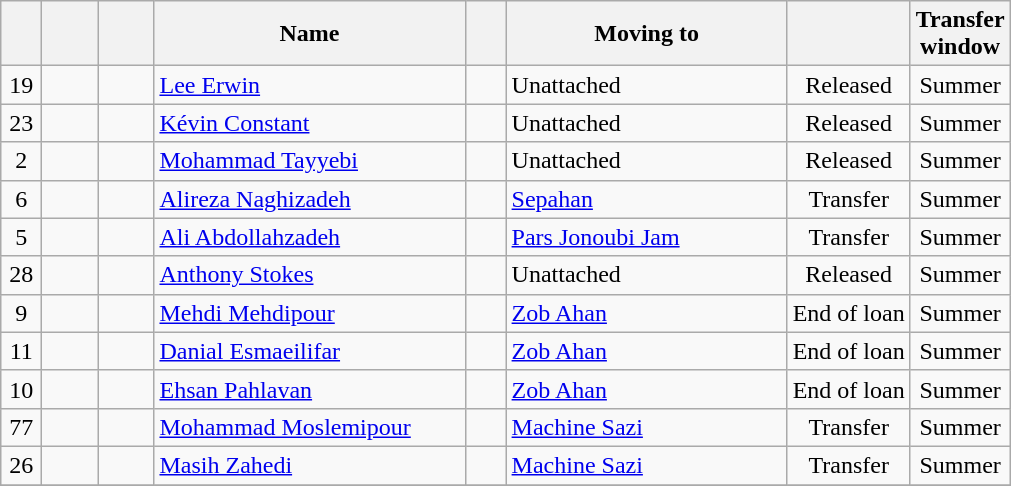<table class="wikitable sortable">
<tr>
<th style="width:20px;"></th>
<th style="width:30px;"></th>
<th style="width:30px;"></th>
<th style="width:200px;">Name</th>
<th style="width:20px;"></th>
<th style="width:180px;">Moving to</th>
<th></th>
<th Transfer window>Transfer<br>window</th>
</tr>
<tr>
<td align=center>19</td>
<td align=center></td>
<td align=center></td>
<td><a href='#'>Lee Erwin</a></td>
<td align=center></td>
<td>Unattached</td>
<td align=center>Released</td>
<td align=center>Summer</td>
</tr>
<tr>
<td align=center>23</td>
<td align=center></td>
<td align=center></td>
<td><a href='#'>Kévin Constant</a></td>
<td align=center></td>
<td>Unattached</td>
<td align=center>Released</td>
<td align=center>Summer</td>
</tr>
<tr>
<td align=center>2</td>
<td align=center></td>
<td align=center></td>
<td><a href='#'>Mohammad Tayyebi</a></td>
<td align=center></td>
<td>Unattached</td>
<td align=center>Released</td>
<td align=center>Summer</td>
</tr>
<tr>
<td align=center>6</td>
<td align=center></td>
<td align=center></td>
<td><a href='#'>Alireza Naghizadeh</a></td>
<td align=center></td>
<td> <a href='#'>Sepahan</a></td>
<td align=center>Transfer</td>
<td align=center>Summer</td>
</tr>
<tr>
<td align=center>5</td>
<td align=center></td>
<td align=center></td>
<td><a href='#'>Ali Abdollahzadeh</a></td>
<td align=center></td>
<td> <a href='#'>Pars Jonoubi Jam</a></td>
<td align=center>Transfer</td>
<td align=center>Summer</td>
</tr>
<tr>
<td align=center>28</td>
<td align=center></td>
<td align=center></td>
<td><a href='#'>Anthony Stokes</a></td>
<td align=center></td>
<td>Unattached</td>
<td align=center>Released</td>
<td align=center>Summer</td>
</tr>
<tr>
<td align=center>9</td>
<td align=center></td>
<td align=center></td>
<td><a href='#'>Mehdi Mehdipour</a></td>
<td align=center></td>
<td> <a href='#'>Zob Ahan</a></td>
<td align=center>End of loan</td>
<td align=center>Summer</td>
</tr>
<tr>
<td align=center>11</td>
<td align=center></td>
<td align=center></td>
<td><a href='#'>Danial Esmaeilifar</a></td>
<td align=center></td>
<td> <a href='#'>Zob Ahan</a></td>
<td align=center>End of loan</td>
<td align=center>Summer</td>
</tr>
<tr>
<td align=center>10</td>
<td align=center></td>
<td align=center></td>
<td><a href='#'>Ehsan Pahlavan</a></td>
<td align=center></td>
<td> <a href='#'>Zob Ahan</a></td>
<td align=center>End of loan</td>
<td align=center>Summer</td>
</tr>
<tr>
<td align=center>77</td>
<td align=center></td>
<td align=center></td>
<td><a href='#'>Mohammad Moslemipour</a></td>
<td align=center></td>
<td> <a href='#'>Machine Sazi</a></td>
<td align=center>Transfer</td>
<td align=center>Summer</td>
</tr>
<tr>
<td align=center>26</td>
<td align=center></td>
<td align=center></td>
<td><a href='#'>Masih Zahedi</a></td>
<td align=center></td>
<td> <a href='#'>Machine Sazi</a></td>
<td align=center>Transfer</td>
<td align=center>Summer</td>
</tr>
<tr>
</tr>
</table>
